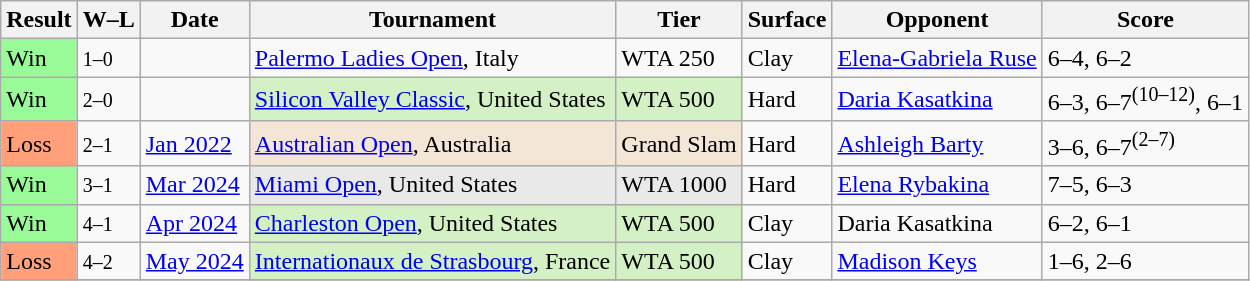<table class="sortable wikitable">
<tr>
<th>Result</th>
<th class="unsortable">W–L</th>
<th>Date</th>
<th>Tournament</th>
<th>Tier</th>
<th>Surface</th>
<th>Opponent</th>
<th class="unsortable">Score</th>
</tr>
<tr>
<td style="background:#98fb98;">Win</td>
<td><small>1–0</small></td>
<td><a href='#'></a></td>
<td><a href='#'>Palermo Ladies Open</a>, Italy</td>
<td>WTA 250</td>
<td>Clay</td>
<td> <a href='#'>Elena-Gabriela Ruse</a></td>
<td>6–4, 6–2</td>
</tr>
<tr>
<td style="background:#98fb98;">Win</td>
<td><small>2–0</small></td>
<td><a href='#'></a></td>
<td style="background:#d4f1c5;"><a href='#'>Silicon Valley Classic</a>, United States</td>
<td style="background:#d4f1c5;">WTA 500</td>
<td>Hard</td>
<td> <a href='#'>Daria Kasatkina</a></td>
<td>6–3, 6–7<sup>(10–12)</sup>, 6–1</td>
</tr>
<tr>
<td style="background:#ffa07a;">Loss</td>
<td><small>2–1</small></td>
<td><a href='#'>Jan 2022</a></td>
<td style="background:#f3e6d7;"><a href='#'>Australian Open</a>, Australia</td>
<td style="background:#f3e6d7;">Grand Slam</td>
<td>Hard</td>
<td> <a href='#'>Ashleigh Barty</a></td>
<td>3–6, 6–7<sup>(2–7)</sup></td>
</tr>
<tr>
<td style="background:#98fb98;">Win</td>
<td><small>3–1</small></td>
<td><a href='#'>Mar 2024</a></td>
<td style="background:#e9e9e9;"><a href='#'>Miami Open</a>, United States</td>
<td style="background:#e9e9e9;">WTA 1000</td>
<td>Hard</td>
<td> <a href='#'>Elena Rybakina</a></td>
<td>7–5, 6–3</td>
</tr>
<tr>
<td style="background:#98fb98;">Win</td>
<td><small>4–1</small></td>
<td><a href='#'>Apr 2024</a></td>
<td style="background:#d4f1c5;"><a href='#'>Charleston Open</a>, United States</td>
<td style="background:#d4f1c5;">WTA 500</td>
<td>Clay</td>
<td> Daria Kasatkina</td>
<td>6–2, 6–1</td>
</tr>
<tr>
<td style="background:#ffa07a;">Loss</td>
<td><small>4–2</small></td>
<td><a href='#'>May 2024</a></td>
<td style="background:#d4f1c5;"><a href='#'>Internationaux de Strasbourg</a>, France</td>
<td style="background:#d4f1c5;">WTA 500</td>
<td>Clay</td>
<td> <a href='#'>Madison Keys</a></td>
<td>1–6, 2–6</td>
</tr>
<tr>
</tr>
</table>
